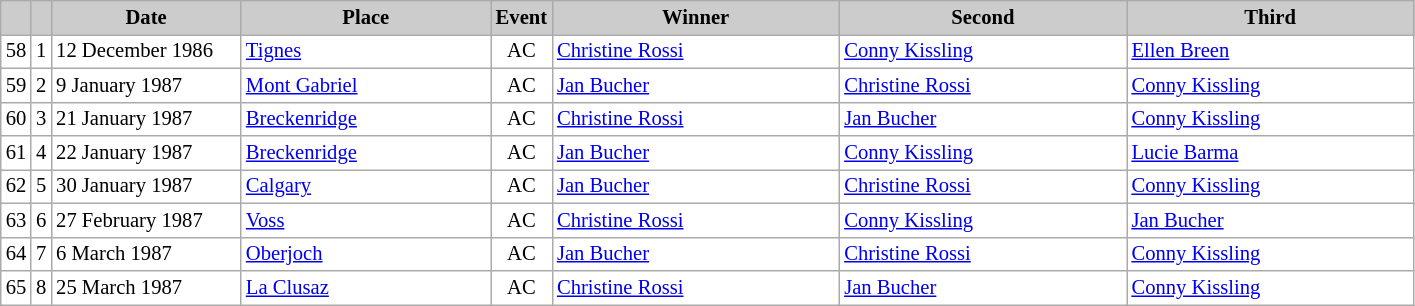<table class="wikitable plainrowheaders" style="background:#fff; font-size:86%; line-height:16px; border:grey solid 1px; border-collapse:collapse;">
<tr style="background:#ccc; text-align:center;">
<th scope="col" style="background:#ccc; width=20 px;"></th>
<th scope="col" style="background:#ccc; width=30 px;"></th>
<th scope="col" style="background:#ccc; width:120px;">Date</th>
<th scope="col" style="background:#ccc; width:160px;">Place</th>
<th scope="col" style="background:#ccc; width:15px;">Event</th>
<th scope="col" style="background:#ccc; width:185px;">Winner</th>
<th scope="col" style="background:#ccc; width:185px;">Second</th>
<th scope="col" style="background:#ccc; width:185px;">Third</th>
</tr>
<tr>
<td align=center>58</td>
<td align=center>1</td>
<td>12 December 1986</td>
<td> <a href='#'>Tignes</a></td>
<td align=center>AC</td>
<td> <a href='#'>Christine Rossi</a></td>
<td> <a href='#'>Conny Kissling</a></td>
<td> <a href='#'>Ellen Breen</a></td>
</tr>
<tr>
<td align=center>59</td>
<td align=center>2</td>
<td>9 January 1987</td>
<td> <a href='#'>Mont Gabriel</a></td>
<td align=center>AC</td>
<td> <a href='#'>Jan Bucher</a></td>
<td> <a href='#'>Christine Rossi</a></td>
<td> <a href='#'>Conny Kissling</a></td>
</tr>
<tr>
<td align=center>60</td>
<td align=center>3</td>
<td>21 January 1987</td>
<td> <a href='#'>Breckenridge</a></td>
<td align=center>AC</td>
<td> <a href='#'>Christine Rossi</a></td>
<td> <a href='#'>Jan Bucher</a></td>
<td> <a href='#'>Conny Kissling</a></td>
</tr>
<tr>
<td align=center>61</td>
<td align=center>4</td>
<td>22 January 1987</td>
<td> <a href='#'>Breckenridge</a></td>
<td align=center>AC</td>
<td> <a href='#'>Jan Bucher</a></td>
<td> <a href='#'>Conny Kissling</a></td>
<td> <a href='#'>Lucie Barma</a></td>
</tr>
<tr>
<td align=center>62</td>
<td align=center>5</td>
<td>30 January 1987</td>
<td> <a href='#'>Calgary</a></td>
<td align=center>AC</td>
<td> <a href='#'>Jan Bucher</a></td>
<td> <a href='#'>Christine Rossi</a></td>
<td> <a href='#'>Conny Kissling</a></td>
</tr>
<tr>
<td align=center>63</td>
<td align=center>6</td>
<td>27 February 1987</td>
<td> <a href='#'>Voss</a></td>
<td align=center>AC</td>
<td> <a href='#'>Christine Rossi</a></td>
<td> <a href='#'>Conny Kissling</a></td>
<td> <a href='#'>Jan Bucher</a></td>
</tr>
<tr>
<td align=center>64</td>
<td align=center>7</td>
<td>6 March 1987</td>
<td> <a href='#'>Oberjoch</a></td>
<td align=center>AC</td>
<td> <a href='#'>Jan Bucher</a></td>
<td> <a href='#'>Christine Rossi</a></td>
<td> <a href='#'>Conny Kissling</a></td>
</tr>
<tr>
<td align=center>65</td>
<td align=center>8</td>
<td>25 March 1987</td>
<td> <a href='#'>La Clusaz</a></td>
<td align=center>AC</td>
<td> <a href='#'>Christine Rossi</a></td>
<td> <a href='#'>Jan Bucher</a></td>
<td> <a href='#'>Conny Kissling</a></td>
</tr>
</table>
